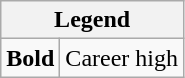<table class="wikitable mw-collapsible">
<tr>
<th colspan="2">Legend</th>
</tr>
<tr>
<td><strong>Bold</strong></td>
<td>Career high</td>
</tr>
</table>
